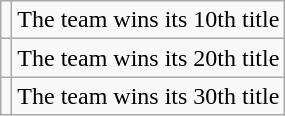<table class="wikitable">
<tr>
<td></td>
<td>The team wins its 10th title</td>
</tr>
<tr>
<td></td>
<td>The team wins its 20th title</td>
</tr>
<tr>
<td></td>
<td>The team wins its 30th title</td>
</tr>
</table>
